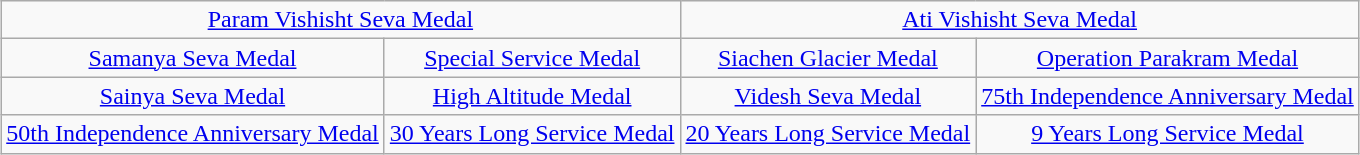<table class="wikitable" style="margin:1em auto; text-align:center;">
<tr>
<td colspan="2"><a href='#'>Param Vishisht Seva Medal</a></td>
<td colspan="2"><a href='#'>Ati Vishisht Seva Medal</a></td>
</tr>
<tr>
<td><a href='#'>Samanya Seva Medal</a></td>
<td><a href='#'>Special Service Medal</a></td>
<td><a href='#'>Siachen Glacier Medal</a></td>
<td><a href='#'>Operation Parakram Medal</a></td>
</tr>
<tr>
<td><a href='#'>Sainya Seva Medal</a></td>
<td><a href='#'>High Altitude Medal</a></td>
<td><a href='#'>Videsh Seva Medal</a></td>
<td><a href='#'>75th Independence Anniversary Medal</a></td>
</tr>
<tr>
<td><a href='#'>50th Independence Anniversary Medal</a></td>
<td><a href='#'>30 Years Long Service Medal</a></td>
<td><a href='#'>20 Years Long Service Medal</a></td>
<td><a href='#'>9 Years Long Service Medal</a></td>
</tr>
</table>
